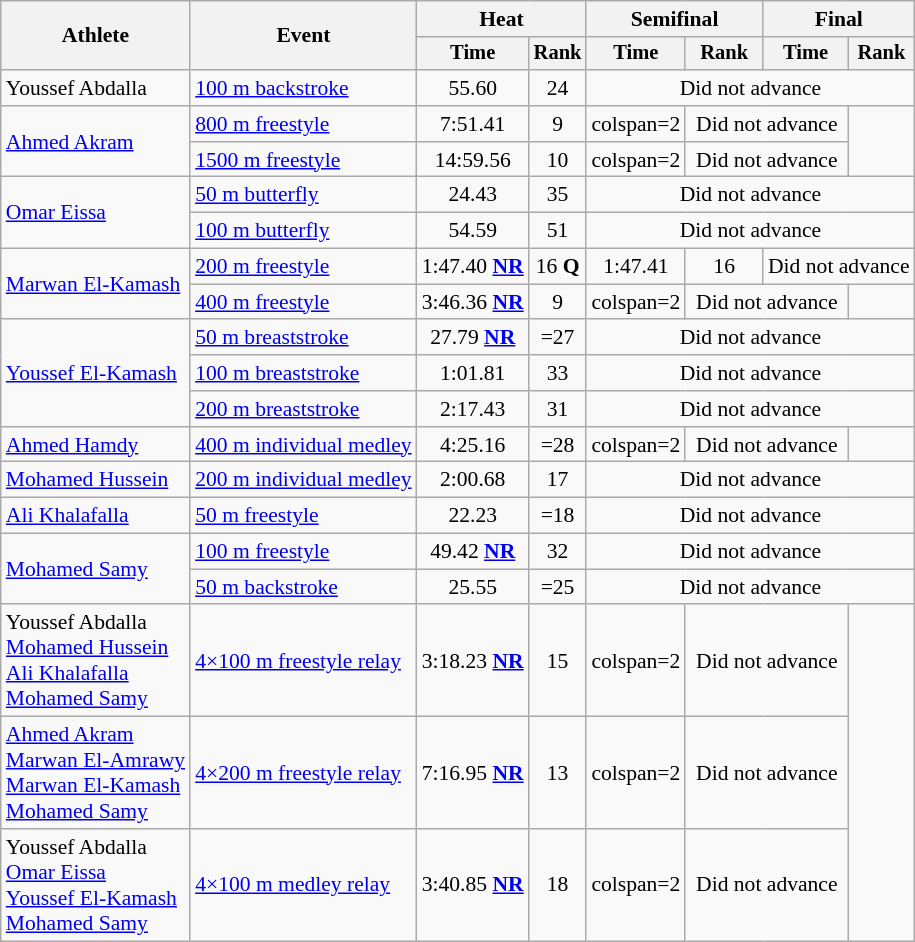<table class=wikitable style="font-size:90%">
<tr>
<th rowspan="2">Athlete</th>
<th rowspan="2">Event</th>
<th colspan="2">Heat</th>
<th colspan="2">Semifinal</th>
<th colspan="2">Final</th>
</tr>
<tr style="font-size:95%">
<th>Time</th>
<th>Rank</th>
<th>Time</th>
<th>Rank</th>
<th>Time</th>
<th>Rank</th>
</tr>
<tr align=center>
<td align=left>Youssef Abdalla</td>
<td align=left><a href='#'>100 m backstroke</a></td>
<td>55.60</td>
<td>24</td>
<td colspan=4>Did not advance</td>
</tr>
<tr align=center>
<td align=left rowspan=2><a href='#'>Ahmed Akram</a></td>
<td align=left><a href='#'>800 m freestyle</a></td>
<td>7:51.41</td>
<td>9</td>
<td>colspan=2 </td>
<td colspan=2>Did not advance</td>
</tr>
<tr align=center>
<td align=left><a href='#'>1500 m freestyle</a></td>
<td>14:59.56</td>
<td>10</td>
<td>colspan=2 </td>
<td colspan=2>Did not advance</td>
</tr>
<tr align=center>
<td align=left rowspan=2><a href='#'>Omar Eissa</a></td>
<td align=left><a href='#'>50 m butterfly</a></td>
<td>24.43</td>
<td>35</td>
<td colspan=4>Did not advance</td>
</tr>
<tr align=center>
<td align=left><a href='#'>100 m butterfly</a></td>
<td>54.59</td>
<td>51</td>
<td colspan=4>Did not advance</td>
</tr>
<tr align=center>
<td align=left rowspan=2><a href='#'>Marwan El-Kamash</a></td>
<td align=left><a href='#'>200 m freestyle</a></td>
<td>1:47.40 <strong><a href='#'>NR</a></strong></td>
<td>16 <strong>Q</strong></td>
<td>1:47.41</td>
<td>16</td>
<td colspan=2>Did not advance</td>
</tr>
<tr align=center>
<td align=left><a href='#'>400 m freestyle</a></td>
<td>3:46.36 <strong><a href='#'>NR</a></strong></td>
<td>9</td>
<td>colspan=2 </td>
<td colspan=2>Did not advance</td>
</tr>
<tr align=center>
<td align=left rowspan=3><a href='#'>Youssef El-Kamash</a></td>
<td align=left><a href='#'>50 m breaststroke</a></td>
<td>27.79 <strong><a href='#'>NR</a></strong></td>
<td>=27</td>
<td colspan=4>Did not advance</td>
</tr>
<tr align=center>
<td align=left><a href='#'>100 m breaststroke</a></td>
<td>1:01.81</td>
<td>33</td>
<td colspan=4>Did not advance</td>
</tr>
<tr align=center>
<td align=left><a href='#'>200 m breaststroke</a></td>
<td>2:17.43</td>
<td>31</td>
<td colspan=4>Did not advance</td>
</tr>
<tr align=center>
<td align=left><a href='#'>Ahmed Hamdy</a></td>
<td align=left><a href='#'>400 m individual medley</a></td>
<td>4:25.16</td>
<td>=28</td>
<td>colspan=2 </td>
<td colspan=2>Did not advance</td>
</tr>
<tr align=center>
<td align=left><a href='#'>Mohamed Hussein</a></td>
<td align=left><a href='#'>200 m individual medley</a></td>
<td>2:00.68</td>
<td>17</td>
<td colspan=4>Did not advance</td>
</tr>
<tr align=center>
<td align=left><a href='#'>Ali Khalafalla</a></td>
<td align=left><a href='#'>50 m freestyle</a></td>
<td>22.23</td>
<td>=18</td>
<td colspan=4>Did not advance</td>
</tr>
<tr align=center>
<td align=left rowspan=2><a href='#'>Mohamed Samy</a></td>
<td align=left><a href='#'>100 m freestyle</a></td>
<td>49.42 <strong><a href='#'>NR</a></strong></td>
<td>32</td>
<td colspan=4>Did not advance</td>
</tr>
<tr align=center>
<td align=left><a href='#'>50 m backstroke</a></td>
<td>25.55</td>
<td>=25</td>
<td colspan=4>Did not advance</td>
</tr>
<tr align=center>
<td align=left>Youssef Abdalla<br><a href='#'>Mohamed Hussein</a><br><a href='#'>Ali Khalafalla</a><br><a href='#'>Mohamed Samy</a></td>
<td align=left><a href='#'>4×100 m freestyle relay</a></td>
<td>3:18.23 <strong><a href='#'>NR</a></strong></td>
<td>15</td>
<td>colspan=2 </td>
<td colspan=2>Did not advance</td>
</tr>
<tr align=center>
<td align=left><a href='#'>Ahmed Akram</a><br><a href='#'>Marwan El-Amrawy</a><br><a href='#'>Marwan El-Kamash</a><br><a href='#'>Mohamed Samy</a></td>
<td align=left><a href='#'>4×200 m freestyle relay</a></td>
<td>7:16.95 <strong><a href='#'>NR</a></strong></td>
<td>13</td>
<td>colspan=2 </td>
<td colspan=2>Did not advance</td>
</tr>
<tr align=center>
<td align=left>Youssef Abdalla<br><a href='#'>Omar Eissa</a><br><a href='#'>Youssef El-Kamash</a><br><a href='#'>Mohamed Samy</a></td>
<td align=left><a href='#'>4×100 m medley relay</a></td>
<td>3:40.85 <strong><a href='#'>NR</a></strong></td>
<td>18</td>
<td>colspan=2 </td>
<td colspan=2>Did not advance</td>
</tr>
</table>
